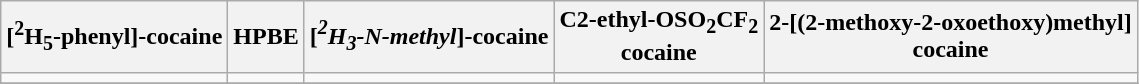<table role="presentation" class="wikitable mw-collapsible mw-collapsed">
<tr>
<th>[<sup>2</sup>H<sub>5</sub>-phenyl]-cocaine</th>
<th>HPBE</th>
<th>[<em><sup>2</sup>H<sub>3</sub>-N-methyl</em>]-cocaine</th>
<th>C2-ethyl-OSO<sub>2</sub>CF<sub>2</sub><br>cocaine</th>
<th>2-[(2-methoxy-2-oxoethoxy)methyl]<br>cocaine</th>
</tr>
<tr>
<td></td>
<td></td>
<td></td>
<td></td>
<td></td>
</tr>
<tr>
</tr>
</table>
